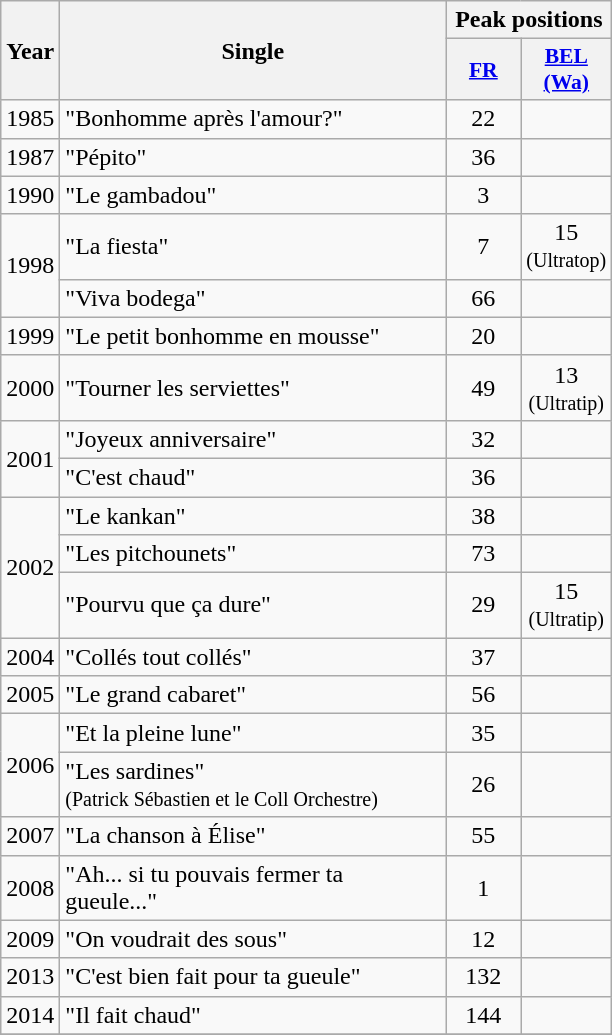<table class="wikitable">
<tr>
<th align="center" rowspan="2" width="10">Year</th>
<th align="center" rowspan="2" width="250">Single</th>
<th align="center" colspan="2" width="20">Peak positions</th>
</tr>
<tr>
<th scope="col" style="width:3em;font-size:90%;"><a href='#'>FR</a><br></th>
<th scope="col" style="width:3em;font-size:90%;"><a href='#'>BEL (Wa)</a><br></th>
</tr>
<tr>
<td style="text-align:center;">1985</td>
<td>"Bonhomme après l'amour?"</td>
<td style="text-align:center;">22</td>
<td style="text-align:center;"></td>
</tr>
<tr>
<td style="text-align:center;">1987</td>
<td>"Pépito"</td>
<td style="text-align:center;">36</td>
<td style="text-align:center;"></td>
</tr>
<tr>
<td style="text-align:center;">1990</td>
<td>"Le gambadou"</td>
<td style="text-align:center;">3</td>
<td style="text-align:center;"></td>
</tr>
<tr>
<td style="text-align:center;" rowspan=2>1998</td>
<td>"La fiesta"</td>
<td style="text-align:center;">7</td>
<td style="text-align:center;">15<br><small>(Ultratop)</small></td>
</tr>
<tr>
<td>"Viva bodega"</td>
<td style="text-align:center;">66</td>
<td style="text-align:center;"></td>
</tr>
<tr>
<td style="text-align:center;">1999</td>
<td>"Le petit bonhomme en mousse"</td>
<td style="text-align:center;">20</td>
<td style="text-align:center;"></td>
</tr>
<tr>
<td style="text-align:center;">2000</td>
<td>"Tourner les serviettes"</td>
<td style="text-align:center;">49</td>
<td style="text-align:center;">13 <br><small>(Ultratip)</small></td>
</tr>
<tr>
<td style="text-align:center;" rowspan=2>2001</td>
<td>"Joyeux anniversaire"</td>
<td style="text-align:center;">32</td>
<td style="text-align:center;"></td>
</tr>
<tr>
<td>"C'est chaud"</td>
<td style="text-align:center;">36</td>
<td style="text-align:center;"></td>
</tr>
<tr>
<td style="text-align:center;" rowspan=3>2002</td>
<td>"Le kankan"</td>
<td style="text-align:center;">38</td>
<td style="text-align:center;"></td>
</tr>
<tr>
<td>"Les pitchounets"</td>
<td style="text-align:center;">73</td>
<td style="text-align:center;"></td>
</tr>
<tr>
<td>"Pourvu que ça dure"</td>
<td style="text-align:center;">29</td>
<td style="text-align:center;">15 <br><small>(Ultratip)</small></td>
</tr>
<tr>
<td style="text-align:center;">2004</td>
<td>"Collés tout collés"</td>
<td style="text-align:center;">37</td>
<td style="text-align:center;"></td>
</tr>
<tr>
<td style="text-align:center;">2005</td>
<td>"Le grand cabaret"</td>
<td style="text-align:center;">56</td>
<td style="text-align:center;"></td>
</tr>
<tr>
<td style="text-align:center;" rowspan=2>2006</td>
<td>"Et la pleine lune"</td>
<td style="text-align:center;">35</td>
<td style="text-align:center;"></td>
</tr>
<tr>
<td>"Les sardines" <br><small>(Patrick Sébastien et le Coll Orchestre)</small></td>
<td style="text-align:center;">26</td>
<td style="text-align:center;"></td>
</tr>
<tr>
<td style="text-align:center;">2007</td>
<td>"La chanson à Élise"</td>
<td style="text-align:center;">55</td>
<td style="text-align:center;"></td>
</tr>
<tr>
<td style="text-align:center;">2008</td>
<td>"Ah... si tu pouvais fermer ta gueule..."</td>
<td style="text-align:center;">1</td>
<td style="text-align:center;"></td>
</tr>
<tr>
<td style="text-align:center;">2009</td>
<td>"On voudrait des sous"</td>
<td style="text-align:center;">12</td>
<td style="text-align:center;"></td>
</tr>
<tr>
<td style="text-align:center;">2013</td>
<td>"C'est bien fait pour ta gueule"</td>
<td style="text-align:center;">132</td>
<td style="text-align:center;"></td>
</tr>
<tr>
<td style="text-align:center;">2014</td>
<td>"Il fait chaud"</td>
<td style="text-align:center;">144</td>
<td style="text-align:center;"></td>
</tr>
<tr>
</tr>
</table>
